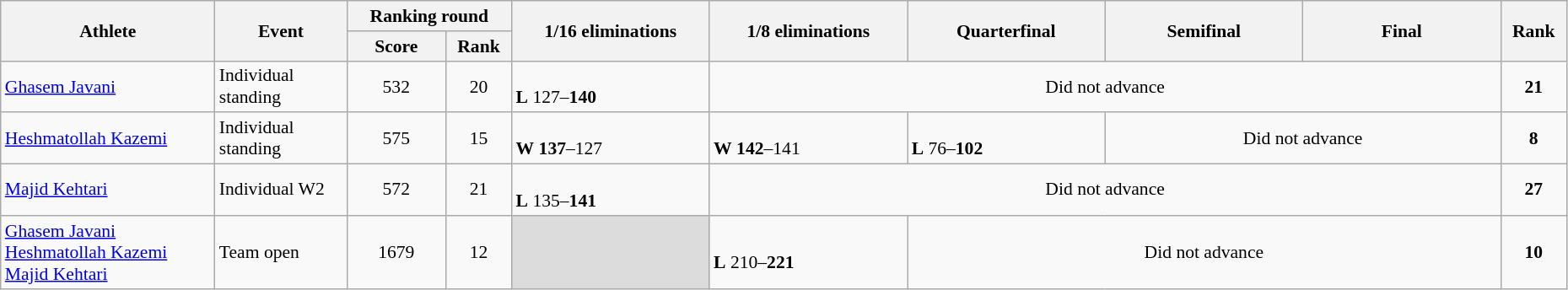<table class="wikitable" width="98%" style="text-align:left; font-size:90%">
<tr>
<th rowspan="2" width="13%">Athlete</th>
<th rowspan="2" width="8%">Event</th>
<th colspan="2">Ranking round</th>
<th rowspan="2" width="12%">1/16 eliminations</th>
<th rowspan="2" width="12%">1/8 eliminations</th>
<th rowspan="2" width="12%">Quarterfinal</th>
<th rowspan="2" width="12%">Semifinal</th>
<th rowspan="2" width="12%">Final</th>
<th rowspan="2" width="4%">Rank</th>
</tr>
<tr>
<th width="6%">Score</th>
<th width="4%">Rank</th>
</tr>
<tr>
<td><a href='#'>Ghasem Javani</a></td>
<td>Individual standing</td>
<td align="center">532</td>
<td align="center">20 <strong></strong></td>
<td><br><strong>L</strong> 127–<strong>140</strong></td>
<td colspan=4 align=center>Did not advance</td>
<td align="center"><strong>21</strong></td>
</tr>
<tr>
<td><a href='#'>Heshmatollah Kazemi</a></td>
<td>Individual standing</td>
<td align="center">575</td>
<td align="center">15 <strong></strong></td>
<td><br><strong>W</strong> <strong>137</strong>–127</td>
<td><br><strong>W</strong> <strong>142</strong>–141</td>
<td><br><strong>L</strong> 76–<strong>102</strong></td>
<td colspan=2 align=center>Did not advance</td>
<td align="center"><strong>8</strong></td>
</tr>
<tr>
<td><a href='#'>Majid Kehtari</a></td>
<td>Individual W2</td>
<td align="center">572</td>
<td align="center">21 <strong></strong></td>
<td><br><strong>L</strong> 135–<strong>141</strong></td>
<td colspan=4 align=center>Did not advance</td>
<td align="center"><strong>27</strong></td>
</tr>
<tr>
<td><a href='#'>Ghasem Javani</a><br><a href='#'>Heshmatollah Kazemi</a><br><a href='#'>Majid Kehtari</a></td>
<td>Team open</td>
<td align="center">1679</td>
<td align="center">12 <strong></strong></td>
<td bgcolor=#DCDCDC></td>
<td><br><strong>L</strong> 210–<strong>221</strong></td>
<td colspan=3 align=center>Did not advance</td>
<td align="center"><strong>10</strong></td>
</tr>
</table>
